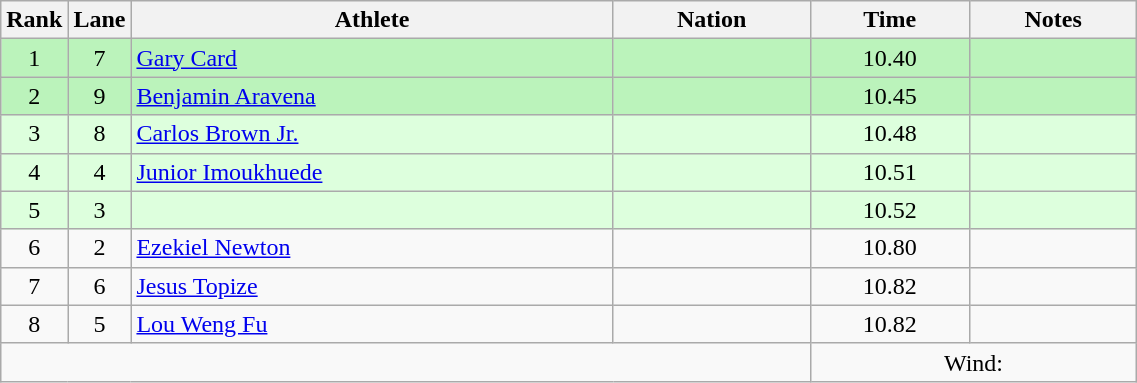<table class="wikitable sortable" style="text-align:center;width: 60%;">
<tr>
<th scope="col" style="width: 10px;">Rank</th>
<th scope="col" style="width: 10px;">Lane</th>
<th scope="col">Athlete</th>
<th scope="col">Nation</th>
<th scope="col">Time</th>
<th scope="col">Notes</th>
</tr>
<tr bgcolor=bbf3bb>
<td>1</td>
<td>7</td>
<td align=left><a href='#'>Gary Card</a></td>
<td align=left></td>
<td>10.40</td>
<td></td>
</tr>
<tr bgcolor=bbf3bb>
<td>2</td>
<td>9</td>
<td align=left><a href='#'>Benjamin Aravena</a></td>
<td align=left></td>
<td>10.45</td>
<td></td>
</tr>
<tr bgcolor=ddffdd>
<td>3</td>
<td>8</td>
<td align=left><a href='#'>Carlos Brown Jr.</a></td>
<td align=left></td>
<td>10.48</td>
<td></td>
</tr>
<tr bgcolor=ddffdd>
<td>4</td>
<td>4</td>
<td align=left><a href='#'>Junior Imoukhuede</a></td>
<td align=left></td>
<td>10.51</td>
<td></td>
</tr>
<tr bgcolor=ddffdd>
<td>5</td>
<td>3</td>
<td align=left></td>
<td align=left></td>
<td>10.52</td>
<td></td>
</tr>
<tr>
<td>6</td>
<td>2</td>
<td align=left><a href='#'>Ezekiel Newton</a></td>
<td align=left></td>
<td>10.80</td>
<td></td>
</tr>
<tr>
<td>7</td>
<td>6</td>
<td align=left><a href='#'>Jesus Topize</a></td>
<td align=left></td>
<td>10.82 </td>
<td></td>
</tr>
<tr>
<td>8</td>
<td>5</td>
<td align=left><a href='#'>Lou Weng Fu</a></td>
<td align=left></td>
<td>10.82 </td>
<td></td>
</tr>
<tr class="sortbottom">
<td colspan="4"></td>
<td colspan="2">Wind: </td>
</tr>
</table>
